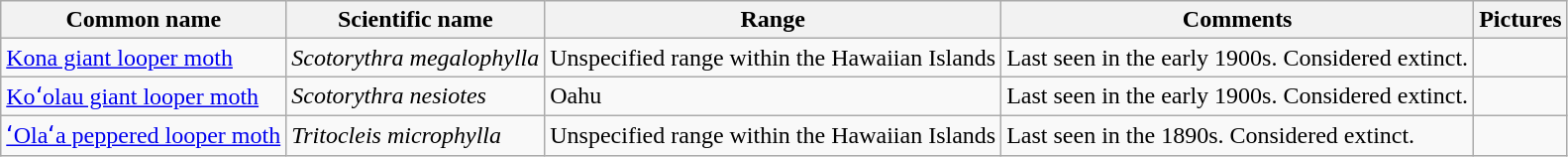<table class="wikitable">
<tr>
<th>Common name</th>
<th>Scientific name</th>
<th>Range</th>
<th class="unsortable">Comments</th>
<th class="unsortable">Pictures</th>
</tr>
<tr>
<td><a href='#'>Kona giant looper moth</a></td>
<td><em>Scotorythra megalophylla</em></td>
<td>Unspecified range within the Hawaiian Islands</td>
<td>Last seen in the early 1900s. Considered extinct.</td>
<td></td>
</tr>
<tr>
<td><a href='#'>Koʻolau giant looper moth</a></td>
<td><em>Scotorythra nesiotes</em></td>
<td>Oahu</td>
<td>Last seen in the early 1900s. Considered extinct.</td>
<td></td>
</tr>
<tr>
<td><a href='#'>ʻOlaʻa peppered looper moth</a></td>
<td><em>Tritocleis microphylla</em></td>
<td>Unspecified range within the Hawaiian Islands</td>
<td>Last seen in the 1890s. Considered extinct.</td>
<td></td>
</tr>
</table>
